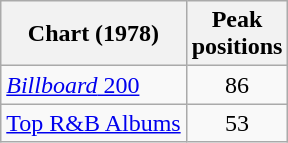<table class="wikitable">
<tr>
<th>Chart (1978)</th>
<th>Peak<br>positions</th>
</tr>
<tr>
<td><a href='#'><em>Billboard</em> 200</a></td>
<td align=center>86</td>
</tr>
<tr>
<td><a href='#'>Top R&B Albums</a></td>
<td align=center>53</td>
</tr>
</table>
